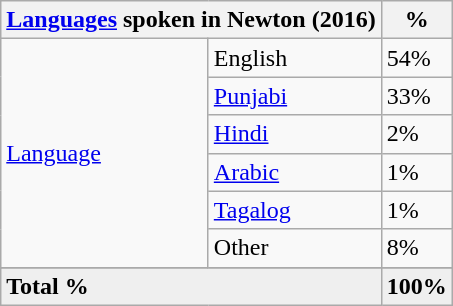<table class="wikitable">
<tr>
<th colspan=2><a href='#'>Languages</a> spoken in Newton (2016)<br></th>
<th>%</th>
</tr>
<tr>
<td rowspan=6><a href='#'>Language</a></td>
<td>English</td>
<td>54%</td>
</tr>
<tr>
<td><a href='#'>Punjabi</a></td>
<td>33%</td>
</tr>
<tr>
<td><a href='#'>Hindi</a></td>
<td>2%</td>
</tr>
<tr>
<td><a href='#'>Arabic</a></td>
<td>1%</td>
</tr>
<tr>
<td><a href='#'>Tagalog</a></td>
<td>1%</td>
</tr>
<tr>
<td>Other</td>
<td>8%</td>
</tr>
<tr>
</tr>
<tr style="background:#efefef; font-weight:bold">
<td colspan=2>Total %</td>
<td>100%</td>
</tr>
</table>
